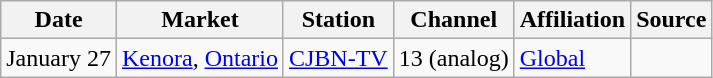<table class="wikitable">
<tr>
<th>Date</th>
<th>Market</th>
<th>Station</th>
<th>Channel</th>
<th>Affiliation</th>
<th>Source</th>
</tr>
<tr>
<td>January 27</td>
<td><a href='#'>Kenora</a>, <a href='#'>Ontario</a></td>
<td><a href='#'>CJBN-TV</a></td>
<td>13 (analog)</td>
<td><a href='#'>Global</a></td>
<td></td>
</tr>
</table>
